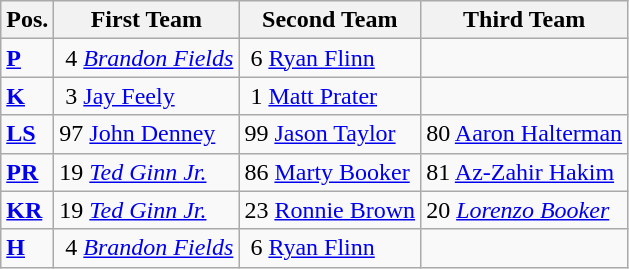<table class="wikitable">
<tr>
<th>Pos.</th>
<th>First Team</th>
<th>Second Team</th>
<th>Third Team</th>
</tr>
<tr>
<td><strong><a href='#'>P</a></strong></td>
<td> 4 <em><a href='#'>Brandon Fields</a></em></td>
<td> 6 <a href='#'>Ryan Flinn</a></td>
<td></td>
</tr>
<tr>
<td><strong><a href='#'>K</a></strong></td>
<td> 3 <a href='#'>Jay Feely</a></td>
<td> 1 <a href='#'>Matt Prater</a></td>
<td></td>
</tr>
<tr>
<td><strong><a href='#'>LS</a></strong></td>
<td>97 <a href='#'>John Denney</a></td>
<td>99 <a href='#'>Jason Taylor</a></td>
<td>80 <a href='#'>Aaron Halterman</a></td>
</tr>
<tr>
<td><strong><a href='#'>PR</a></strong></td>
<td>19 <em><a href='#'>Ted Ginn Jr.</a></em></td>
<td>86 <a href='#'>Marty Booker</a></td>
<td>81 <a href='#'>Az-Zahir Hakim</a></td>
</tr>
<tr>
<td><strong><a href='#'>KR</a></strong></td>
<td>19 <em><a href='#'>Ted Ginn Jr.</a></em></td>
<td>23 <a href='#'>Ronnie Brown</a></td>
<td>20 <em><a href='#'>Lorenzo Booker</a></em></td>
</tr>
<tr>
<td><strong><a href='#'>H</a></strong></td>
<td> 4 <em><a href='#'>Brandon Fields</a></em></td>
<td> 6 <a href='#'>Ryan Flinn</a></td>
<td></td>
</tr>
</table>
